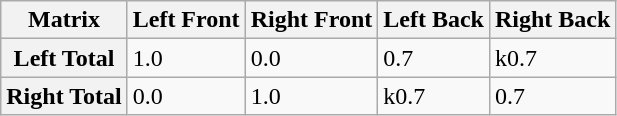<table class="wikitable">
<tr>
<th>Matrix</th>
<th>Left Front</th>
<th>Right Front</th>
<th>Left Back</th>
<th>Right Back</th>
</tr>
<tr>
<th>Left Total</th>
<td>1.0</td>
<td>0.0</td>
<td>0.7</td>
<td>k0.7</td>
</tr>
<tr>
<th>Right Total</th>
<td>0.0</td>
<td>1.0</td>
<td>k0.7</td>
<td>0.7</td>
</tr>
</table>
